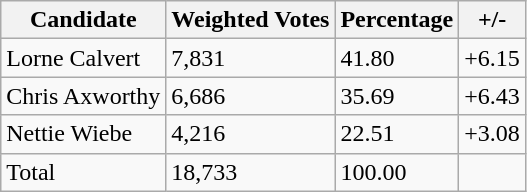<table class="wikitable">
<tr>
<th>Candidate</th>
<th>Weighted Votes</th>
<th>Percentage</th>
<th>+/-</th>
</tr>
<tr>
<td>Lorne Calvert</td>
<td>7,831</td>
<td>41.80</td>
<td>+6.15</td>
</tr>
<tr>
<td>Chris Axworthy</td>
<td>6,686</td>
<td>35.69</td>
<td>+6.43</td>
</tr>
<tr>
<td>Nettie Wiebe</td>
<td>4,216</td>
<td>22.51</td>
<td>+3.08</td>
</tr>
<tr>
<td>Total</td>
<td>18,733</td>
<td>100.00</td>
</tr>
</table>
